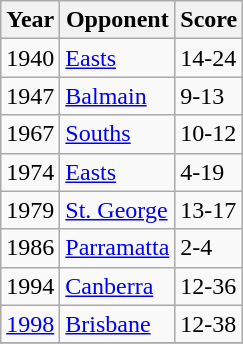<table class="wikitable" style="text-align:left;">
<tr>
<th>Year</th>
<th>Opponent</th>
<th>Score</th>
</tr>
<tr>
<td>1940</td>
<td style="text-align:left;"><a href='#'>Easts</a></td>
<td>14-24</td>
</tr>
<tr>
<td>1947</td>
<td style="text-align:left;"><a href='#'>Balmain</a></td>
<td>9-13</td>
</tr>
<tr>
<td>1967</td>
<td style="text-align:left;"><a href='#'>Souths</a></td>
<td>10-12</td>
</tr>
<tr>
<td>1974</td>
<td style="text-align:left;"><a href='#'>Easts</a></td>
<td>4-19</td>
</tr>
<tr>
<td>1979</td>
<td style="text-align:left;"><a href='#'>St. George</a></td>
<td>13-17</td>
</tr>
<tr>
<td>1986</td>
<td style="text-align:left;"><a href='#'>Parramatta</a></td>
<td>2-4</td>
</tr>
<tr>
<td>1994</td>
<td style="text-align:left;"><a href='#'>Canberra</a></td>
<td>12-36</td>
</tr>
<tr>
<td><a href='#'>1998</a></td>
<td style="text-align:left;"><a href='#'>Brisbane</a></td>
<td>12-38</td>
</tr>
<tr>
</tr>
</table>
